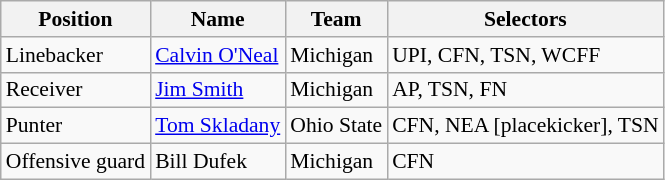<table class="wikitable" style="font-size: 90%">
<tr>
<th>Position</th>
<th>Name</th>
<th>Team</th>
<th>Selectors</th>
</tr>
<tr>
<td>Linebacker</td>
<td><a href='#'>Calvin O'Neal</a></td>
<td>Michigan</td>
<td>UPI, CFN, TSN, WCFF</td>
</tr>
<tr>
<td>Receiver</td>
<td><a href='#'>Jim Smith</a></td>
<td>Michigan</td>
<td>AP, TSN, FN</td>
</tr>
<tr>
<td>Punter</td>
<td><a href='#'>Tom Skladany</a></td>
<td>Ohio State</td>
<td>CFN, NEA [placekicker], TSN</td>
</tr>
<tr>
<td>Offensive guard</td>
<td>Bill Dufek</td>
<td>Michigan</td>
<td>CFN</td>
</tr>
</table>
